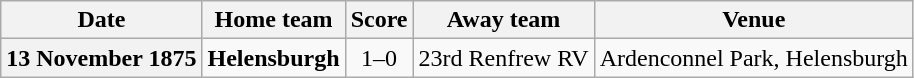<table class="wikitable football-result-list" style="max-width: 80em; text-align: center">
<tr>
<th scope="col">Date</th>
<th scope="col">Home team</th>
<th scope="col">Score</th>
<th scope="col">Away team</th>
<th scope="col">Venue</th>
</tr>
<tr>
<th scope="row">13 November 1875</th>
<td align=right><strong>Helensburgh</strong></td>
<td>1–0</td>
<td align=left>23rd Renfrew RV</td>
<td align=left>Ardenconnel Park, Helensburgh</td>
</tr>
</table>
